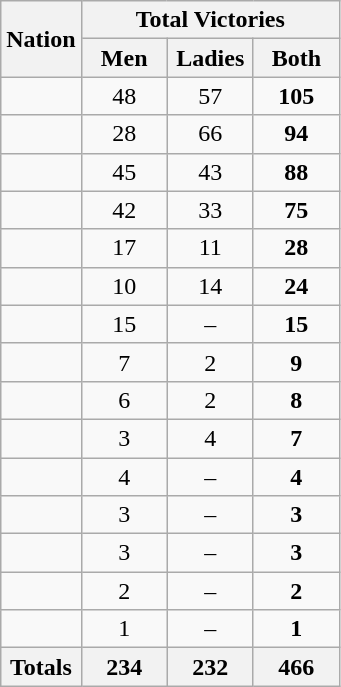<table class="wikitable">
<tr>
<th rowspan="2" align=center>Nation</th>
<th colspan="3" align=center><strong>Total Victories</strong></th>
</tr>
<tr>
<th width="50">Men</th>
<th width="50">Ladies</th>
<th width="50">Both</th>
</tr>
<tr align=center>
<td align=left></td>
<td>48</td>
<td>57</td>
<td><strong>105</strong></td>
</tr>
<tr align=center>
<td align=left></td>
<td>28</td>
<td>66</td>
<td><strong>94</strong></td>
</tr>
<tr align=center>
<td align=left></td>
<td>45</td>
<td>43</td>
<td><strong>88</strong></td>
</tr>
<tr align=center>
<td align=left></td>
<td>42</td>
<td>33</td>
<td><strong>75</strong></td>
</tr>
<tr align=center>
<td align=left></td>
<td>17</td>
<td>11</td>
<td><strong>28</strong></td>
</tr>
<tr align=center>
<td align=left></td>
<td>10</td>
<td>14</td>
<td><strong>24</strong></td>
</tr>
<tr align=center>
<td align=left></td>
<td>15</td>
<td>–</td>
<td><strong>15</strong></td>
</tr>
<tr align=center>
<td align=left></td>
<td>7</td>
<td>2</td>
<td><strong>9</strong></td>
</tr>
<tr align=center>
<td align=left></td>
<td>6</td>
<td>2</td>
<td><strong>8</strong></td>
</tr>
<tr align=center>
<td align=left></td>
<td>3</td>
<td>4</td>
<td><strong>7</strong></td>
</tr>
<tr align=center>
<td align=left></td>
<td>4</td>
<td>–</td>
<td><strong>4</strong></td>
</tr>
<tr align=center>
<td align=left></td>
<td>3</td>
<td>–</td>
<td><strong>3</strong></td>
</tr>
<tr align=center>
<td align=left></td>
<td>3</td>
<td>–</td>
<td><strong>3</strong></td>
</tr>
<tr align=center>
<td align=left></td>
<td>2</td>
<td>–</td>
<td><strong>2</strong></td>
</tr>
<tr align=center>
<td align=left></td>
<td>1</td>
<td>–</td>
<td><strong>1</strong></td>
</tr>
<tr align=center>
<th>Totals</th>
<th>234</th>
<th>232</th>
<th><strong>466</strong></th>
</tr>
</table>
